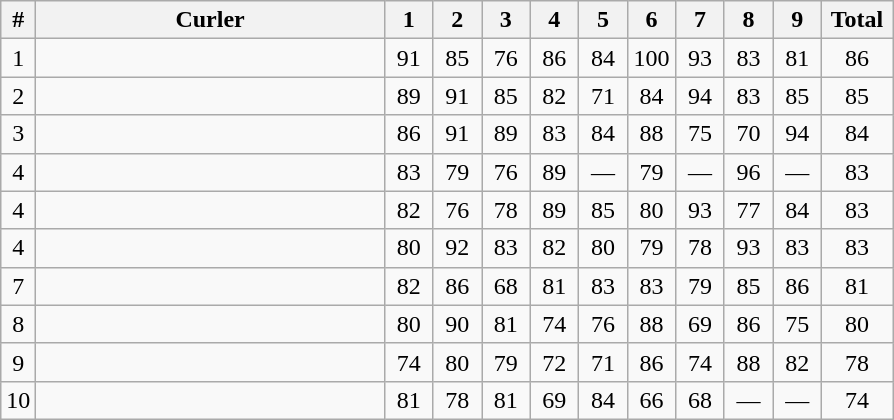<table class="wikitable sortable" style="text-align:center">
<tr>
<th>#</th>
<th width=225>Curler</th>
<th width=25>1</th>
<th width=25>2</th>
<th width=25>3</th>
<th width=25>4</th>
<th width=25>5</th>
<th width=25>6</th>
<th width=25>7</th>
<th width=25>8</th>
<th width=25>9</th>
<th width=40>Total</th>
</tr>
<tr>
<td>1</td>
<td align=left></td>
<td>91</td>
<td>85</td>
<td>76</td>
<td>86</td>
<td>84</td>
<td>100</td>
<td>93</td>
<td>83</td>
<td>81</td>
<td>86</td>
</tr>
<tr>
<td>2</td>
<td align=left></td>
<td>89</td>
<td>91</td>
<td>85</td>
<td>82</td>
<td>71</td>
<td>84</td>
<td>94</td>
<td>83</td>
<td>85</td>
<td>85</td>
</tr>
<tr>
<td>3</td>
<td align=left></td>
<td>86</td>
<td>91</td>
<td>89</td>
<td>83</td>
<td>84</td>
<td>88</td>
<td>75</td>
<td>70</td>
<td>94</td>
<td>84</td>
</tr>
<tr>
<td>4</td>
<td align=left></td>
<td>83</td>
<td>79</td>
<td>76</td>
<td>89</td>
<td>—</td>
<td>79</td>
<td>—</td>
<td>96</td>
<td>—</td>
<td>83</td>
</tr>
<tr>
<td>4</td>
<td align=left></td>
<td>82</td>
<td>76</td>
<td>78</td>
<td>89</td>
<td>85</td>
<td>80</td>
<td>93</td>
<td>77</td>
<td>84</td>
<td>83</td>
</tr>
<tr>
<td>4</td>
<td align=left></td>
<td>80</td>
<td>92</td>
<td>83</td>
<td>82</td>
<td>80</td>
<td>79</td>
<td>78</td>
<td>93</td>
<td>83</td>
<td>83</td>
</tr>
<tr>
<td>7</td>
<td align=left></td>
<td>82</td>
<td>86</td>
<td>68</td>
<td>81</td>
<td>83</td>
<td>83</td>
<td>79</td>
<td>85</td>
<td>86</td>
<td>81</td>
</tr>
<tr>
<td>8</td>
<td align=left></td>
<td>80</td>
<td>90</td>
<td>81</td>
<td>74</td>
<td>76</td>
<td>88</td>
<td>69</td>
<td>86</td>
<td>75</td>
<td>80</td>
</tr>
<tr>
<td>9</td>
<td align=left></td>
<td>74</td>
<td>80</td>
<td>79</td>
<td>72</td>
<td>71</td>
<td>86</td>
<td>74</td>
<td>88</td>
<td>82</td>
<td>78</td>
</tr>
<tr>
<td>10</td>
<td align=left></td>
<td>81</td>
<td>78</td>
<td>81</td>
<td>69</td>
<td>84</td>
<td>66</td>
<td>68</td>
<td>—</td>
<td>—</td>
<td>74</td>
</tr>
</table>
